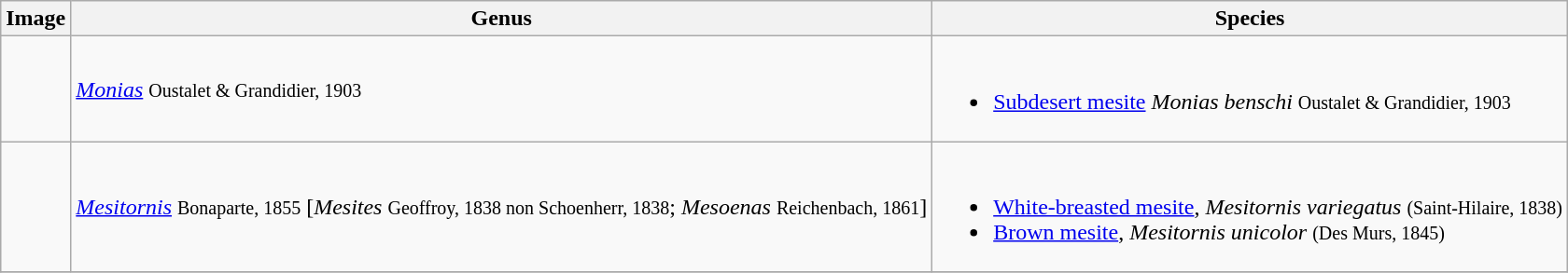<table class="wikitable collapsible">
<tr>
<th>Image</th>
<th>Genus</th>
<th>Species</th>
</tr>
<tr>
<td></td>
<td><em><a href='#'>Monias</a></em> <small>Oustalet & Grandidier, 1903</small></td>
<td><br><ul><li><a href='#'>Subdesert mesite</a> <em>Monias benschi</em> <small>Oustalet & Grandidier, 1903</small></li></ul></td>
</tr>
<tr>
<td></td>
<td><em><a href='#'>Mesitornis</a></em> <small>Bonaparte, 1855</small> [<em>Mesites</em> <small>Geoffroy, 1838 non Schoenherr, 1838</small>; <em>Mesoenas</em> <small>Reichenbach, 1861</small>]</td>
<td><br><ul><li><a href='#'>White-breasted mesite</a>, <em>Mesitornis variegatus</em> <small>(Saint-Hilaire, 1838)</small></li><li><a href='#'>Brown mesite</a>, <em>Mesitornis unicolor</em> <small>(Des Murs, 1845)</small></li></ul></td>
</tr>
<tr>
</tr>
</table>
